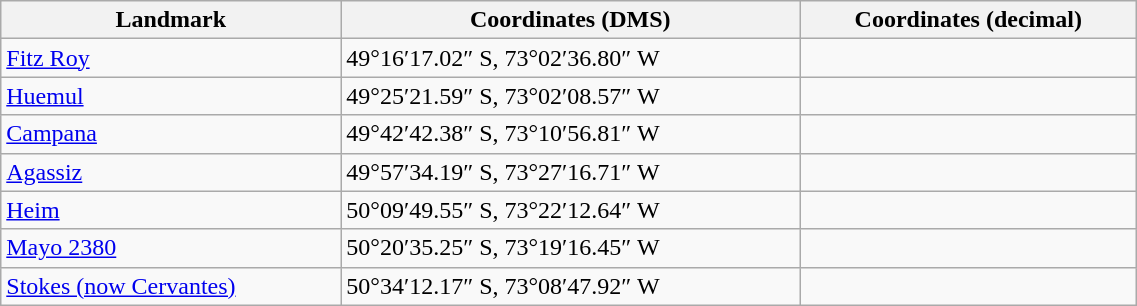<table class="wikitable" style="float:left; margin-right:1em; width:60%;">
<tr>
<th>Landmark</th>
<th>Coordinates (DMS)</th>
<th>Coordinates (decimal)</th>
</tr>
<tr>
<td><a href='#'>Fitz Roy</a></td>
<td>49°16′17.02″ S, 73°02′36.80″ W</td>
<td></td>
</tr>
<tr>
<td><a href='#'>Huemul</a></td>
<td>49°25′21.59″ S, 73°02′08.57″ W</td>
<td></td>
</tr>
<tr>
<td><a href='#'>Campana</a></td>
<td>49°42′42.38″ S, 73°10′56.81″ W</td>
<td></td>
</tr>
<tr>
<td><a href='#'>Agassiz</a></td>
<td>49°57′34.19″ S, 73°27′16.71″ W</td>
<td></td>
</tr>
<tr>
<td><a href='#'>Heim</a></td>
<td>50°09′49.55″ S, 73°22′12.64″ W</td>
<td></td>
</tr>
<tr>
<td><a href='#'>Mayo 2380</a></td>
<td>50°20′35.25″ S, 73°19′16.45″ W</td>
<td></td>
</tr>
<tr>
<td><a href='#'>Stokes (now Cervantes)</a></td>
<td>50°34′12.17″ S, 73°08′47.92″ W</td>
<td></td>
</tr>
</table>
